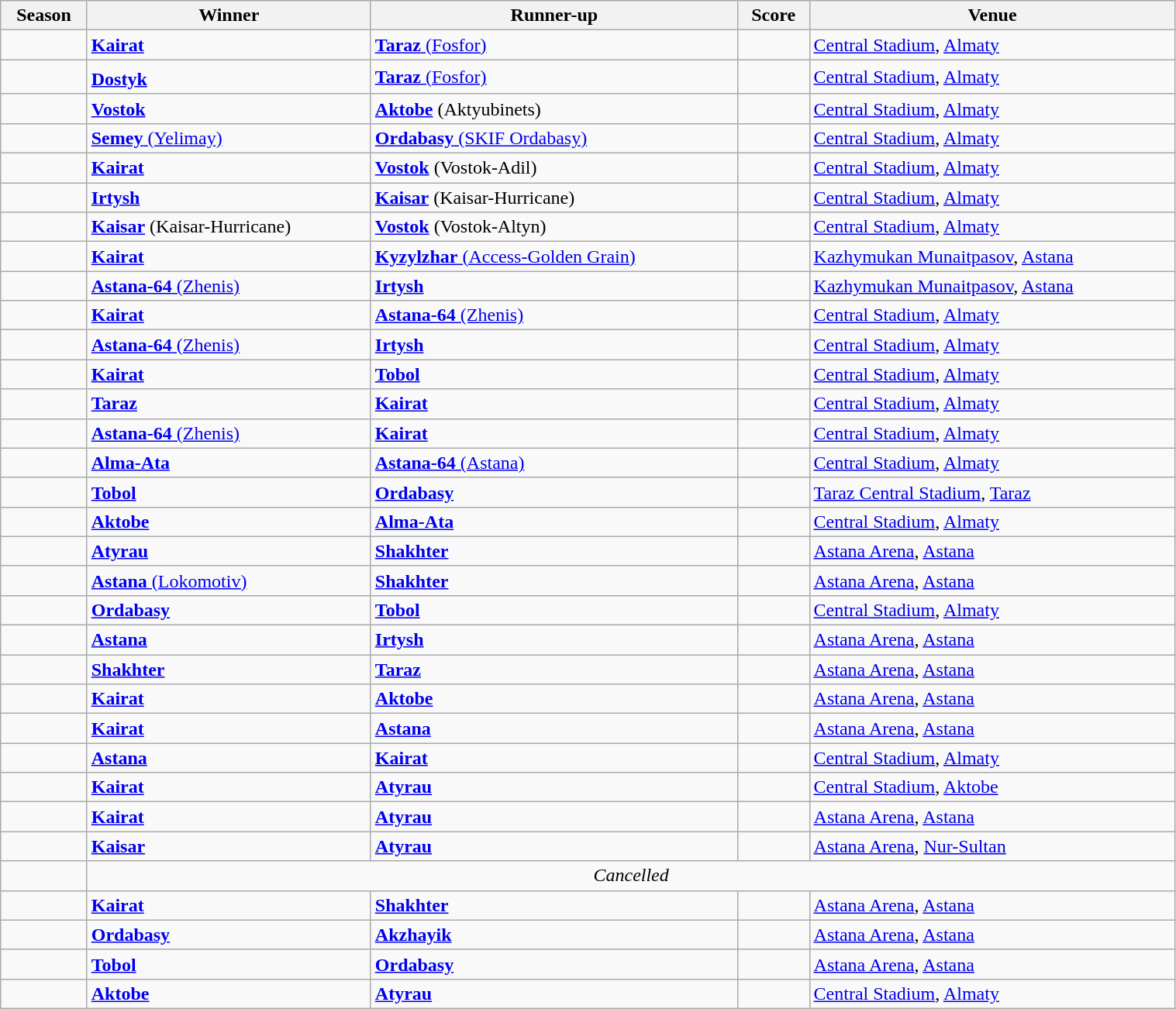<table class="wikitable" width=80%>
<tr>
<th>Season</th>
<th>Winner</th>
<th>Runner-up</th>
<th>Score</th>
<th>Venue</th>
</tr>
<tr>
<td></td>
<td><strong><a href='#'>Kairat</a></strong></td>
<td><a href='#'><strong>Taraz</strong> (Fosfor)</a></td>
<td></td>
<td><a href='#'>Central Stadium</a>, <a href='#'>Almaty</a></td>
</tr>
<tr>
<td></td>
<td><strong><a href='#'>Dostyk</a></strong><sup></sup></td>
<td><a href='#'><strong>Taraz</strong> (Fosfor)</a></td>
<td></td>
<td><a href='#'>Central Stadium</a>, <a href='#'>Almaty</a></td>
</tr>
<tr>
<td></td>
<td><strong><a href='#'>Vostok</a></strong></td>
<td><strong><a href='#'>Aktobe</a></strong> (Aktyubinets)</td>
<td></td>
<td><a href='#'>Central Stadium</a>, <a href='#'>Almaty</a></td>
</tr>
<tr>
<td></td>
<td><a href='#'><strong>Semey</strong> (Yelimay)</a></td>
<td><a href='#'><strong>Ordabasy</strong> (SKIF Ordabasy)</a></td>
<td></td>
<td><a href='#'>Central Stadium</a>, <a href='#'>Almaty</a></td>
</tr>
<tr>
<td></td>
<td><strong><a href='#'>Kairat</a></strong></td>
<td><strong><a href='#'>Vostok</a></strong> (Vostok-Adil)</td>
<td></td>
<td><a href='#'>Central Stadium</a>, <a href='#'>Almaty</a></td>
</tr>
<tr>
<td></td>
<td><strong><a href='#'>Irtysh</a></strong></td>
<td><strong><a href='#'>Kaisar</a></strong> (Kaisar-Hurricane)</td>
<td></td>
<td><a href='#'>Central Stadium</a>, <a href='#'>Almaty</a></td>
</tr>
<tr>
<td></td>
<td><strong><a href='#'>Kaisar</a></strong> (Kaisar-Hurricane)</td>
<td><strong><a href='#'>Vostok</a></strong> (Vostok-Altyn)</td>
<td></td>
<td><a href='#'>Central Stadium</a>, <a href='#'>Almaty</a></td>
</tr>
<tr>
<td></td>
<td><strong><a href='#'>Kairat</a></strong></td>
<td><a href='#'><strong>Kyzylzhar</strong> (Access-Golden Grain)</a></td>
<td></td>
<td><a href='#'>Kazhymukan Munaitpasov</a>, <a href='#'>Astana</a></td>
</tr>
<tr>
<td></td>
<td><a href='#'><strong>Astana-64</strong> (Zhenis)</a></td>
<td><strong><a href='#'>Irtysh</a></strong></td>
<td></td>
<td><a href='#'>Kazhymukan Munaitpasov</a>, <a href='#'>Astana</a></td>
</tr>
<tr>
<td></td>
<td><strong><a href='#'>Kairat</a></strong></td>
<td><a href='#'><strong>Astana-64</strong> (Zhenis)</a></td>
<td></td>
<td><a href='#'>Central Stadium</a>, <a href='#'>Almaty</a></td>
</tr>
<tr>
<td></td>
<td><a href='#'><strong>Astana-64</strong> (Zhenis)</a></td>
<td><strong><a href='#'>Irtysh</a></strong></td>
<td></td>
<td><a href='#'>Central Stadium</a>, <a href='#'>Almaty</a></td>
</tr>
<tr>
<td></td>
<td><strong><a href='#'>Kairat</a></strong></td>
<td><strong><a href='#'>Tobol</a></strong></td>
<td></td>
<td><a href='#'>Central Stadium</a>, <a href='#'>Almaty</a></td>
</tr>
<tr>
<td></td>
<td><strong><a href='#'>Taraz</a></strong></td>
<td><strong><a href='#'>Kairat</a></strong></td>
<td></td>
<td><a href='#'>Central Stadium</a>, <a href='#'>Almaty</a></td>
</tr>
<tr>
<td></td>
<td><a href='#'><strong>Astana-64</strong> (Zhenis)</a></td>
<td><strong><a href='#'>Kairat</a></strong></td>
<td></td>
<td><a href='#'>Central Stadium</a>, <a href='#'>Almaty</a></td>
</tr>
<tr>
<td></td>
<td><strong><a href='#'>Alma-Ata</a></strong></td>
<td><a href='#'><strong>Astana-64</strong> (Astana)</a></td>
<td></td>
<td><a href='#'>Central Stadium</a>, <a href='#'>Almaty</a></td>
</tr>
<tr>
<td></td>
<td><strong><a href='#'>Tobol</a></strong></td>
<td><strong><a href='#'>Ordabasy</a></strong></td>
<td></td>
<td><a href='#'>Taraz Central Stadium</a>, <a href='#'>Taraz</a></td>
</tr>
<tr>
<td></td>
<td><strong><a href='#'>Aktobe</a></strong></td>
<td><strong><a href='#'>Alma-Ata</a></strong></td>
<td></td>
<td><a href='#'>Central Stadium</a>, <a href='#'>Almaty</a></td>
</tr>
<tr>
<td></td>
<td><strong><a href='#'>Atyrau</a></strong></td>
<td><strong><a href='#'>Shakhter</a></strong></td>
<td></td>
<td><a href='#'>Astana Arena</a>, <a href='#'>Astana</a></td>
</tr>
<tr>
<td></td>
<td><a href='#'><strong>Astana</strong> (Lokomotiv)</a></td>
<td><strong><a href='#'>Shakhter</a></strong></td>
<td></td>
<td><a href='#'>Astana Arena</a>, <a href='#'>Astana</a></td>
</tr>
<tr>
<td></td>
<td><strong><a href='#'>Ordabasy</a></strong></td>
<td><strong><a href='#'>Tobol</a></strong></td>
<td></td>
<td><a href='#'>Central Stadium</a>, <a href='#'>Almaty</a></td>
</tr>
<tr>
<td></td>
<td><a href='#'><strong>Astana</strong></a></td>
<td><strong><a href='#'>Irtysh</a></strong></td>
<td></td>
<td><a href='#'>Astana Arena</a>, <a href='#'>Astana</a></td>
</tr>
<tr>
<td></td>
<td><a href='#'><strong>Shakhter</strong></a></td>
<td><strong><a href='#'>Taraz</a></strong></td>
<td></td>
<td><a href='#'>Astana Arena</a>, <a href='#'>Astana</a></td>
</tr>
<tr>
<td></td>
<td><a href='#'><strong>Kairat</strong></a></td>
<td><strong><a href='#'>Aktobe</a></strong></td>
<td></td>
<td><a href='#'>Astana Arena</a>, <a href='#'>Astana</a></td>
</tr>
<tr>
<td></td>
<td><a href='#'><strong>Kairat</strong></a></td>
<td><strong><a href='#'>Astana</a></strong></td>
<td></td>
<td><a href='#'>Astana Arena</a>, <a href='#'>Astana</a></td>
</tr>
<tr>
<td></td>
<td><a href='#'><strong>Astana</strong></a></td>
<td><strong><a href='#'>Kairat</a></strong></td>
<td></td>
<td><a href='#'>Central Stadium</a>, <a href='#'>Almaty</a></td>
</tr>
<tr>
<td></td>
<td><a href='#'><strong>Kairat</strong></a></td>
<td><strong><a href='#'>Atyrau</a></strong></td>
<td></td>
<td><a href='#'>Central Stadium</a>, <a href='#'>Aktobe</a></td>
</tr>
<tr>
<td></td>
<td><a href='#'><strong>Kairat</strong></a></td>
<td><strong><a href='#'>Atyrau</a></strong></td>
<td></td>
<td><a href='#'>Astana Arena</a>, <a href='#'>Astana</a></td>
</tr>
<tr>
<td></td>
<td><a href='#'><strong>Kaisar</strong></a></td>
<td><strong><a href='#'>Atyrau</a></strong></td>
<td></td>
<td><a href='#'>Astana Arena</a>, <a href='#'>Nur-Sultan</a></td>
</tr>
<tr>
<td></td>
<td colspan=4 style="text-align:center;"><em>Cancelled</em></td>
</tr>
<tr>
<td></td>
<td><a href='#'><strong>Kairat</strong></a></td>
<td><strong><a href='#'>Shakhter</a></strong></td>
<td></td>
<td><a href='#'>Astana Arena</a>, <a href='#'>Astana</a></td>
</tr>
<tr>
<td></td>
<td><a href='#'><strong>Ordabasy</strong></a></td>
<td><strong><a href='#'>Akzhayik</a></strong></td>
<td></td>
<td><a href='#'>Astana Arena</a>, <a href='#'>Astana</a></td>
</tr>
<tr>
<td></td>
<td><a href='#'><strong>Tobol</strong></a></td>
<td><strong><a href='#'>Ordabasy</a></strong></td>
<td></td>
<td><a href='#'>Astana Arena</a>, <a href='#'>Astana</a></td>
</tr>
<tr>
<td></td>
<td><a href='#'><strong>Aktobe</strong></a></td>
<td><strong><a href='#'>Atyrau</a></strong></td>
<td></td>
<td><a href='#'>Central Stadium</a>, <a href='#'>Almaty</a></td>
</tr>
</table>
